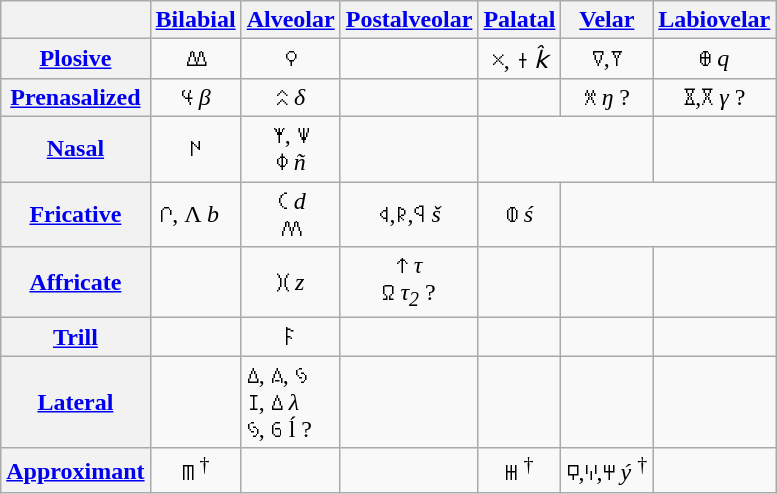<table class="wikitable" align="center">
<tr>
<th> </th>
<th><a href='#'>Bilabial</a></th>
<th><a href='#'>Alveolar</a></th>
<th><a href='#'>Postalveolar</a></th>
<th><a href='#'>Palatal</a></th>
<th><a href='#'>Velar</a></th>
<th><a href='#'>Labiovelar</a></th>
</tr>
<tr align="center">
<th><a href='#'>Plosive</a></th>
<td>𐊷  </td>
<td>𐊭  </td>
<td></td>
<td>𐊴, 𐊛  <em>k̂</em>  </td>
<td>𐊼,𐊽  </td>
<td>𐊨  <em>q</em>  </td>
</tr>
<tr align="center">
<th><a href='#'>Prenasalized</a></th>
<td>𐋌  <em>β</em>  </td>
<td>𐊾  <em>δ</em>  </td>
<td></td>
<td></td>
<td>𐋄  <em>ŋ</em>  ?</td>
<td>𐋀,𐋁  <em>γ</em>  ?</td>
</tr>
<tr align="center">
<th><a href='#'>Nasal</a></th>
<td>𐊪  </td>
<td>𐊵, 𐊜  <br>𐊳 <em>ñ</em> </td>
<td></td>
<td colspan="2"></td>
<td></td>
</tr>
<tr align="center">
<th><a href='#'>Fricative</a></th>
<td>𐊬, Λ  <em>b</em>   </td>
<td>𐊢  <em>d</em>  <br>𐊰 </td>
<td>𐊮,𐊯,𐤭  <em>š</em>  </td>
<td>𐊸  <em>ś</em>  </td>
<td colspan="2"></td>
</tr>
<tr align="center">
<th><a href='#'>Affricate</a></th>
<td></td>
<td>𐋂 <em>z</em>  </td>
<td>𐋇  <em>τ</em>   <br>𐊶  <em>τ<sub>2</sub></em>  ?</td>
<td></td>
<td></td>
<td></td>
</tr>
<tr align="center">
<th><a href='#'>Trill</a></th>
<td> </td>
<td>𐊥  </td>
<td></td>
<td></td>
<td> </td>
<td> </td>
</tr>
<tr>
<th><a href='#'>Lateral</a></th>
<td></td>
<td>𐊣, 𐋎, 𐋃  <br>𐊦, 𐊣  <em>λ</em>  <br>𐋃, 𐋉 ĺ ?</td>
<td></td>
<td></td>
<td></td>
<td></td>
</tr>
<tr align="center">
<th><a href='#'>Approximant</a></th>
<td>𐊿  <sup>†</sup></td>
<td></td>
<td></td>
<td>𐋅  <sup>†</sup></td>
<td>𐊻,𐋈,𐋐  <em>ý</em>  <sup>†</sup></td>
<td> </td>
</tr>
</table>
